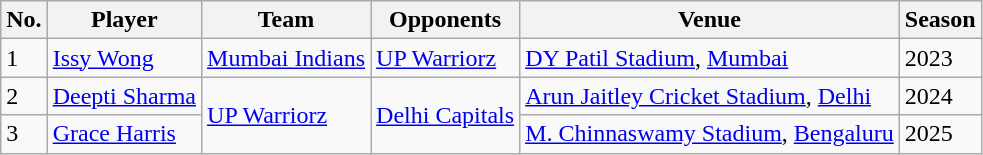<table class="wikitable">
<tr>
<th>No.</th>
<th>Player</th>
<th>Team</th>
<th>Opponents</th>
<th>Venue</th>
<th>Season</th>
</tr>
<tr>
<td>1</td>
<td><a href='#'>Issy Wong</a></td>
<td><a href='#'>Mumbai Indians</a></td>
<td><a href='#'>UP Warriorz</a></td>
<td><a href='#'>DY Patil Stadium</a>, <a href='#'>Mumbai</a></td>
<td>2023</td>
</tr>
<tr>
<td>2</td>
<td><a href='#'>Deepti Sharma</a></td>
<td rowspan="2"><a href='#'>UP Warriorz</a></td>
<td rowspan="2"><a href='#'>Delhi Capitals</a></td>
<td><a href='#'>Arun Jaitley Cricket Stadium</a>, <a href='#'>Delhi</a></td>
<td>2024</td>
</tr>
<tr>
<td>3</td>
<td><a href='#'>Grace Harris</a></td>
<td><a href='#'>M. Chinnaswamy Stadium</a>, <a href='#'>Bengaluru</a></td>
<td>2025</td>
</tr>
</table>
